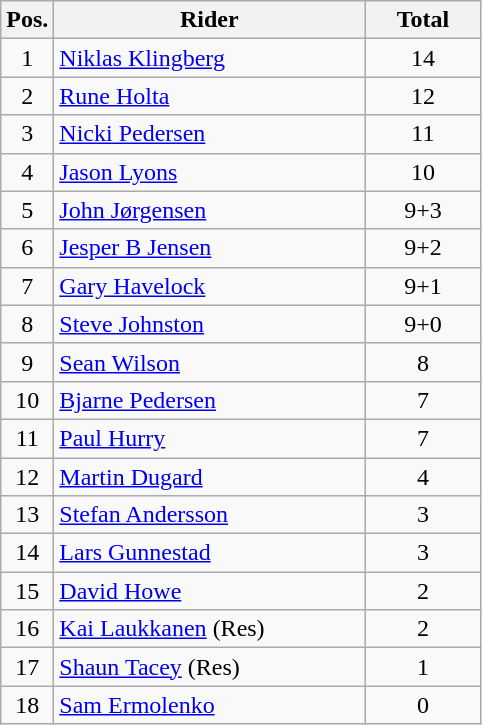<table class=wikitable>
<tr>
<th width=25px>Pos.</th>
<th width=200px>Rider</th>
<th width=70px>Total</th>
</tr>
<tr align=center >
<td>1</td>
<td align=left> <a href='#'>Niklas Klingberg</a></td>
<td>14</td>
</tr>
<tr align=center >
<td>2</td>
<td align=left> <a href='#'>Rune Holta</a></td>
<td>12</td>
</tr>
<tr align=center >
<td>3</td>
<td align=left> <a href='#'>Nicki Pedersen</a></td>
<td>11</td>
</tr>
<tr align=center >
<td>4</td>
<td align=left> <a href='#'>Jason Lyons</a></td>
<td>10</td>
</tr>
<tr align=center >
<td>5</td>
<td align=left> <a href='#'>John Jørgensen</a></td>
<td>9+3</td>
</tr>
<tr align=center >
<td>6</td>
<td align=left> <a href='#'>Jesper B Jensen</a></td>
<td>9+2</td>
</tr>
<tr align=center >
<td>7</td>
<td align=left> <a href='#'>Gary Havelock</a></td>
<td>9+1</td>
</tr>
<tr align=center >
<td>8</td>
<td align=left> <a href='#'>Steve Johnston</a></td>
<td>9+0</td>
</tr>
<tr align=center>
<td>9</td>
<td align=left> <a href='#'>Sean Wilson</a></td>
<td>8</td>
</tr>
<tr align=center>
<td>10</td>
<td align=left> <a href='#'>Bjarne Pedersen</a></td>
<td>7</td>
</tr>
<tr align=center>
<td>11</td>
<td align=left> <a href='#'>Paul Hurry</a></td>
<td>7</td>
</tr>
<tr align=center>
<td>12</td>
<td align=left> <a href='#'>Martin Dugard</a></td>
<td>4</td>
</tr>
<tr align=center>
<td>13</td>
<td align=left> <a href='#'>Stefan Andersson</a></td>
<td>3</td>
</tr>
<tr align=center>
<td>14</td>
<td align=left> <a href='#'>Lars Gunnestad</a></td>
<td>3</td>
</tr>
<tr align=center>
<td>15</td>
<td align=left> <a href='#'>David Howe</a></td>
<td>2</td>
</tr>
<tr align=center>
<td>16</td>
<td align=left> <a href='#'>Kai Laukkanen</a> (Res)</td>
<td>2</td>
</tr>
<tr align=center>
<td>17</td>
<td align=left> <a href='#'>Shaun Tacey</a> (Res)</td>
<td>1</td>
</tr>
<tr align=center>
<td>18</td>
<td align=left> <a href='#'>Sam Ermolenko</a></td>
<td>0</td>
</tr>
</table>
